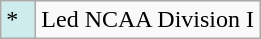<table class="wikitable">
<tr>
<td style="background:#CFECEC; width:1em">*</td>
<td>Led NCAA Division I</td>
</tr>
</table>
